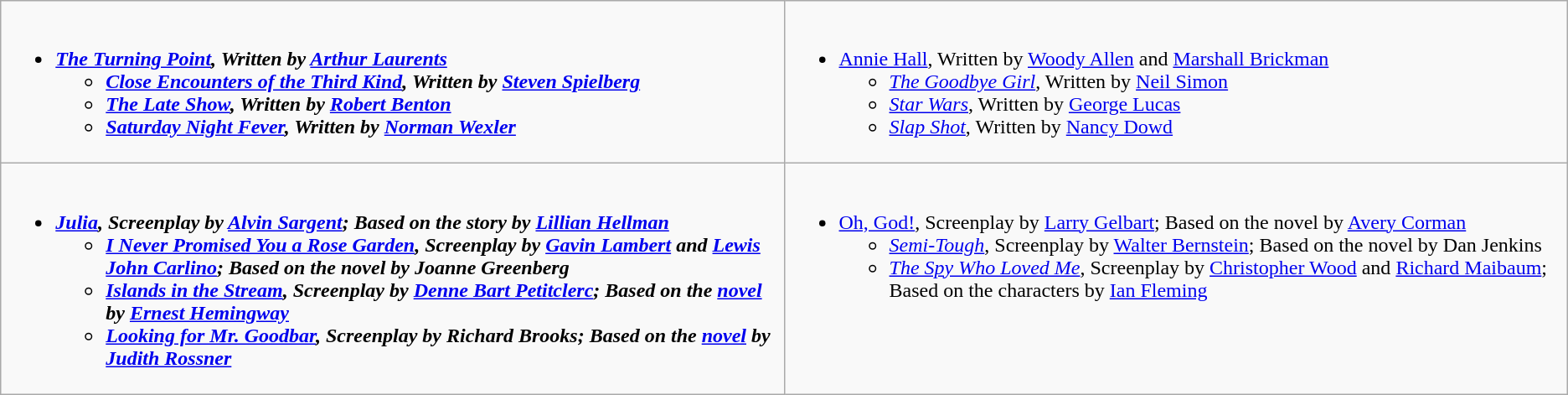<table class="wikitable">
<tr>
<td valign="top" width="50%"><br><ul><li><strong><em><a href='#'>The Turning Point</a><em>, Written by <a href='#'>Arthur Laurents</a><strong><ul><li></em><a href='#'>Close Encounters of the Third Kind</a><em>, Written by <a href='#'>Steven Spielberg</a></li><li></em><a href='#'>The Late Show</a><em>, Written by <a href='#'>Robert Benton</a></li><li></em><a href='#'>Saturday Night Fever</a><em>, Written by <a href='#'>Norman Wexler</a></li></ul></li></ul></td>
<td valign="top"><br><ul><li></em></strong><a href='#'>Annie Hall</a></em>, Written by <a href='#'>Woody Allen</a> and <a href='#'>Marshall Brickman</a></strong><ul><li><em><a href='#'>The Goodbye Girl</a></em>, Written by <a href='#'>Neil Simon</a></li><li><em><a href='#'>Star Wars</a></em>, Written by <a href='#'>George Lucas</a></li><li><em><a href='#'>Slap Shot</a></em>, Written by <a href='#'>Nancy Dowd</a></li></ul></li></ul></td>
</tr>
<tr>
<td valign="top"><br><ul><li><strong><em><a href='#'>Julia</a><em>, Screenplay by <a href='#'>Alvin Sargent</a>; Based on the story by <a href='#'>Lillian Hellman</a><strong><ul><li></em><a href='#'>I Never Promised You a Rose Garden</a><em>, Screenplay by <a href='#'>Gavin Lambert</a> and <a href='#'>Lewis John Carlino</a>; Based on the novel by Joanne Greenberg</li><li></em><a href='#'>Islands in the Stream</a><em>, Screenplay by <a href='#'>Denne Bart Petitclerc</a>; Based on the <a href='#'>novel</a> by <a href='#'>Ernest Hemingway</a></li><li></em><a href='#'>Looking for Mr. Goodbar</a><em>, Screenplay by Richard Brooks; Based on the <a href='#'>novel</a> by <a href='#'>Judith Rossner</a></li></ul></li></ul></td>
<td valign="top"><br><ul><li></em></strong><a href='#'>Oh, God!</a></em>, Screenplay by <a href='#'>Larry Gelbart</a>; Based on the novel by <a href='#'>Avery Corman</a></strong><ul><li><em><a href='#'>Semi-Tough</a></em>, Screenplay by <a href='#'>Walter Bernstein</a>; Based on the novel by Dan Jenkins</li><li><em><a href='#'>The Spy Who Loved Me</a></em>, Screenplay by <a href='#'>Christopher Wood</a> and <a href='#'>Richard Maibaum</a>; Based on the characters by <a href='#'>Ian Fleming</a></li></ul></li></ul></td>
</tr>
</table>
